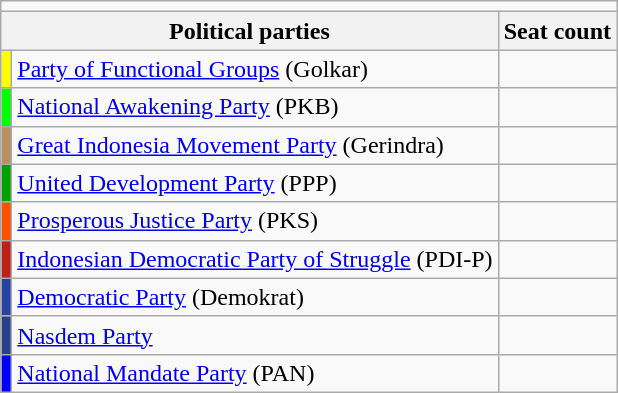<table class="wikitable">
<tr>
<td colspan="4"></td>
</tr>
<tr>
<th colspan="2">Political parties</th>
<th>Seat count</th>
</tr>
<tr>
<td bgcolor=#FFFF00></td>
<td><a href='#'>Party of Functional Groups</a> (Golkar)</td>
<td></td>
</tr>
<tr>
<td bgcolor=#00FF00></td>
<td><a href='#'>National Awakening Party</a> (PKB)</td>
<td></td>
</tr>
<tr>
<td bgcolor=#B79164></td>
<td><a href='#'>Great Indonesia Movement Party</a> (Gerindra)</td>
<td></td>
</tr>
<tr>
<td bgcolor=#00A100></td>
<td><a href='#'>United Development Party</a> (PPP)</td>
<td></td>
</tr>
<tr>
<td bgcolor=#FF4F00></td>
<td><a href='#'>Prosperous Justice Party</a> (PKS)</td>
<td></td>
</tr>
<tr>
<td bgcolor=#BD2016></td>
<td><a href='#'>Indonesian Democratic Party of Struggle</a> (PDI-P)</td>
<td></td>
</tr>
<tr>
<td bgcolor=#2643A3></td>
<td><a href='#'>Democratic Party</a> (Demokrat)</td>
<td></td>
</tr>
<tr>
<td bgcolor=#27408B></td>
<td><a href='#'>Nasdem Party</a></td>
<td></td>
</tr>
<tr>
<td bgcolor=#0000FF></td>
<td><a href='#'>National Mandate Party</a> (PAN)</td>
<td></td>
</tr>
</table>
